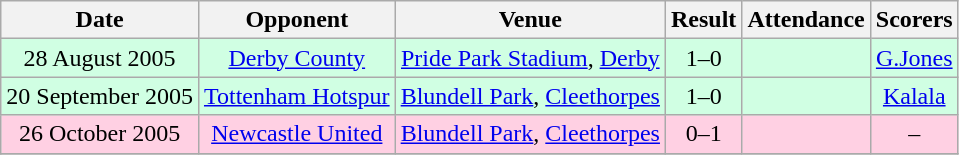<table class="wikitable sortable" style="text-align:center">
<tr>
<th>Date</th>
<th>Opponent</th>
<th>Venue</th>
<th>Result</th>
<th>Attendance</th>
<th>Scorers</th>
</tr>
<tr bgcolor="#d0ffe3">
<td>28 August 2005</td>
<td><a href='#'>Derby County</a></td>
<td><a href='#'>Pride Park Stadium</a>, <a href='#'>Derby</a></td>
<td>1–0</td>
<td></td>
<td><a href='#'>G.Jones</a></td>
</tr>
<tr bgcolor="#d0ffe3">
<td>20 September 2005</td>
<td><a href='#'>Tottenham Hotspur</a></td>
<td><a href='#'>Blundell Park</a>, <a href='#'>Cleethorpes</a></td>
<td>1–0</td>
<td></td>
<td><a href='#'>Kalala</a></td>
</tr>
<tr bgcolor="#ffd0e3">
<td>26 October 2005</td>
<td><a href='#'>Newcastle United</a></td>
<td><a href='#'>Blundell Park</a>, <a href='#'>Cleethorpes</a></td>
<td>0–1</td>
<td></td>
<td>–</td>
</tr>
<tr>
</tr>
</table>
